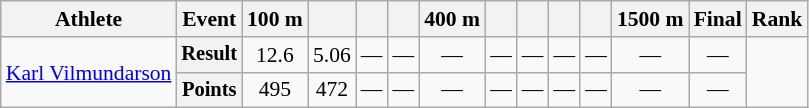<table class="wikitable" style="font-size:90%">
<tr>
<th>Athlete</th>
<th>Event</th>
<th>100 m</th>
<th></th>
<th></th>
<th></th>
<th>400 m</th>
<th></th>
<th></th>
<th></th>
<th></th>
<th>1500 m</th>
<th>Final</th>
<th>Rank</th>
</tr>
<tr align=center>
<td align=left rowspan=2><a href='#'>Karl Vilmundarson</a></td>
<th style="font-size:95%">Result</th>
<td>12.6</td>
<td>5.06</td>
<td>—</td>
<td>—</td>
<td>—</td>
<td>—</td>
<td>—</td>
<td>—</td>
<td>—</td>
<td>—</td>
<td>—</td>
<td rowspan=2></td>
</tr>
<tr align=center>
<th style="font-size:95%">Points</th>
<td>495</td>
<td>472</td>
<td>—</td>
<td>—</td>
<td>—</td>
<td>—</td>
<td>—</td>
<td>—</td>
<td>—</td>
<td>—</td>
<td>—</td>
</tr>
</table>
